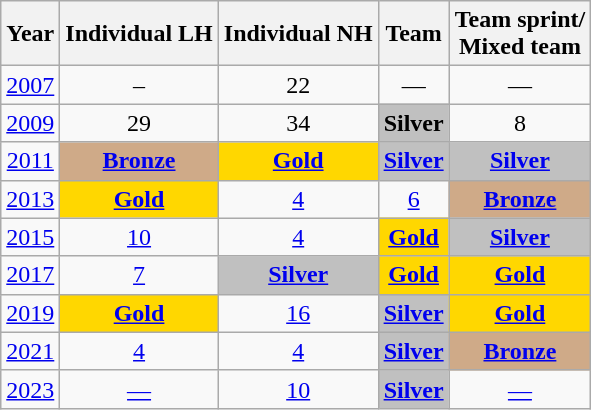<table class="wikitable" "text-align:center;">
<tr>
<th>Year</th>
<th>Individual LH</th>
<th>Individual NH</th>
<th>Team</th>
<th>Team sprint/<br>Mixed team</th>
</tr>
<tr align=center>
<td><a href='#'>2007</a></td>
<td>–</td>
<td>22</td>
<td>—</td>
<td>—</td>
</tr>
<tr align=center>
<td><a href='#'>2009</a></td>
<td>29</td>
<td>34</td>
<td style="background:silver;"><strong>Silver</strong></td>
<td>8</td>
</tr>
<tr align=center>
<td><a href='#'>2011</a></td>
<td style="background:#cfaa88;"><a href='#'><strong>Bronze</strong></a></td>
<td style="background:gold;"><a href='#'><strong>Gold</strong></a></td>
<td style="background:silver;"><a href='#'><strong>Silver</strong></a></td>
<td style="background:silver;"><a href='#'><strong>Silver</strong></a></td>
</tr>
<tr align=center>
<td><a href='#'>2013</a></td>
<td style="background:gold;"><a href='#'><strong>Gold</strong></a></td>
<td><a href='#'>4</a></td>
<td><a href='#'>6</a></td>
<td style="background:#cfaa88;"><a href='#'><strong>Bronze</strong></a></td>
</tr>
<tr align=center>
<td><a href='#'>2015</a></td>
<td><a href='#'>10</a></td>
<td><a href='#'>4</a></td>
<td style="background:gold;"><a href='#'><strong>Gold</strong></a></td>
<td style="background:silver;"><a href='#'><strong>Silver</strong></a></td>
</tr>
<tr align=center>
<td><a href='#'>2017</a></td>
<td><a href='#'>7</a></td>
<td style="background:silver;"><a href='#'><strong>Silver</strong></a></td>
<td style="background:gold;"><a href='#'><strong>Gold</strong></a></td>
<td style="background:gold;"><a href='#'><strong>Gold</strong></a></td>
</tr>
<tr align=center>
<td><a href='#'>2019</a></td>
<td style="background:gold;"><a href='#'><strong>Gold</strong></a></td>
<td><a href='#'>16</a></td>
<td style="background:silver;"><a href='#'><strong>Silver</strong></a></td>
<td style="background:gold;"><a href='#'><strong>Gold</strong></a></td>
</tr>
<tr align=center>
<td><a href='#'>2021</a></td>
<td><a href='#'>4</a></td>
<td><a href='#'>4</a></td>
<td style="background:silver;"><a href='#'><strong>Silver</strong></a></td>
<td style="background:#cfaa88;"><a href='#'><strong>Bronze</strong></a></td>
</tr>
<tr align=center>
<td><a href='#'>2023</a></td>
<td><a href='#'>—</a></td>
<td><a href='#'>10</a></td>
<td style="background:silver;"><a href='#'><strong>Silver</strong></a></td>
<td><a href='#'>—</a></td>
</tr>
</table>
